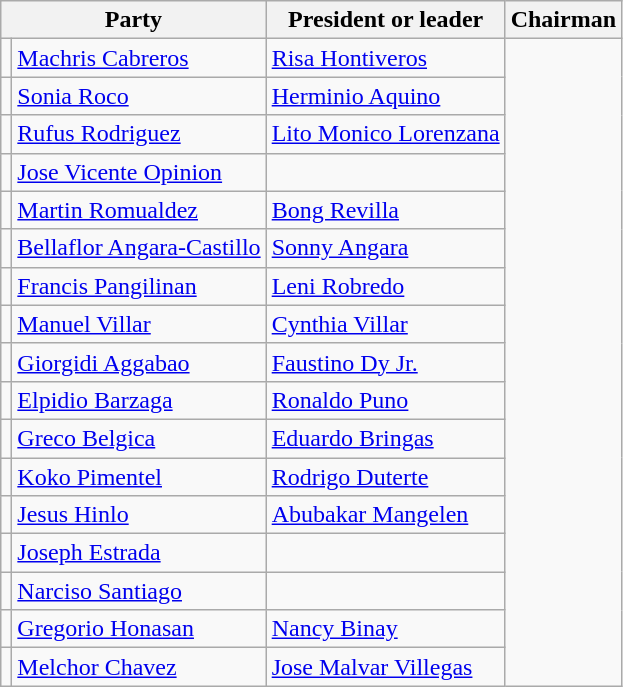<table class=wikitable>
<tr>
<th colspan=2>Party</th>
<th>President or leader</th>
<th>Chairman</th>
</tr>
<tr>
<td></td>
<td><a href='#'>Machris Cabreros</a></td>
<td><a href='#'>Risa Hontiveros</a></td>
</tr>
<tr>
<td></td>
<td><a href='#'>Sonia Roco</a></td>
<td><a href='#'>Herminio Aquino</a></td>
</tr>
<tr>
<td></td>
<td><a href='#'>Rufus Rodriguez</a></td>
<td><a href='#'>Lito Monico Lorenzana</a></td>
</tr>
<tr>
<td></td>
<td><a href='#'>Jose Vicente Opinion</a></td>
<td></td>
</tr>
<tr>
<td></td>
<td><a href='#'>Martin Romualdez</a></td>
<td><a href='#'>Bong Revilla</a></td>
</tr>
<tr>
<td></td>
<td><a href='#'>Bellaflor Angara-Castillo</a></td>
<td><a href='#'>Sonny Angara</a></td>
</tr>
<tr>
<td></td>
<td><a href='#'>Francis Pangilinan</a></td>
<td><a href='#'>Leni Robredo</a></td>
</tr>
<tr>
<td></td>
<td><a href='#'>Manuel Villar</a></td>
<td><a href='#'>Cynthia Villar</a></td>
</tr>
<tr>
<td></td>
<td><a href='#'>Giorgidi Aggabao</a></td>
<td><a href='#'>Faustino Dy Jr.</a></td>
</tr>
<tr>
<td></td>
<td><a href='#'>Elpidio Barzaga</a></td>
<td><a href='#'>Ronaldo Puno</a></td>
</tr>
<tr>
<td></td>
<td><a href='#'>Greco Belgica</a></td>
<td><a href='#'>Eduardo Bringas</a></td>
</tr>
<tr>
<td></td>
<td><a href='#'>Koko Pimentel</a></td>
<td><a href='#'>Rodrigo Duterte</a></td>
</tr>
<tr>
<td></td>
<td><a href='#'>Jesus Hinlo</a></td>
<td><a href='#'>Abubakar Mangelen</a></td>
</tr>
<tr>
<td></td>
<td><a href='#'>Joseph Estrada</a></td>
<td></td>
</tr>
<tr>
<td></td>
<td><a href='#'>Narciso Santiago</a></td>
<td></td>
</tr>
<tr>
<td></td>
<td><a href='#'>Gregorio Honasan</a></td>
<td><a href='#'>Nancy Binay</a></td>
</tr>
<tr>
<td></td>
<td><a href='#'>Melchor Chavez</a></td>
<td><a href='#'>Jose Malvar Villegas</a></td>
</tr>
</table>
